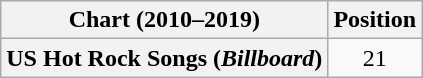<table class="wikitable plainrowheaders" style="text-align:center">
<tr>
<th scope="col">Chart (2010–2019)</th>
<th scope="col">Position</th>
</tr>
<tr>
<th scope="row">US Hot Rock Songs (<em>Billboard</em>)</th>
<td>21</td>
</tr>
</table>
